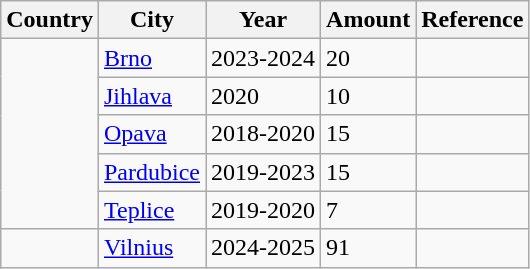<table class="wikitable">
<tr>
<th>Country</th>
<th>City</th>
<th>Year</th>
<th>Amount</th>
<th>Reference</th>
</tr>
<tr>
<td rowspan="5"></td>
<td><a href='#'>Brno</a></td>
<td>2023-2024</td>
<td>20</td>
<td></td>
</tr>
<tr>
<td><a href='#'>Jihlava</a></td>
<td>2020</td>
<td>10</td>
<td></td>
</tr>
<tr>
<td><a href='#'>Opava</a></td>
<td>2018-2020</td>
<td>15</td>
<td></td>
</tr>
<tr>
<td><a href='#'>Pardubice</a></td>
<td>2019-2023</td>
<td>15</td>
<td></td>
</tr>
<tr>
<td><a href='#'>Teplice</a></td>
<td>2019-2020</td>
<td>7</td>
<td></td>
</tr>
<tr>
<td></td>
<td><a href='#'>Vilnius</a></td>
<td>2024-2025</td>
<td>91</td>
<td></td>
</tr>
</table>
